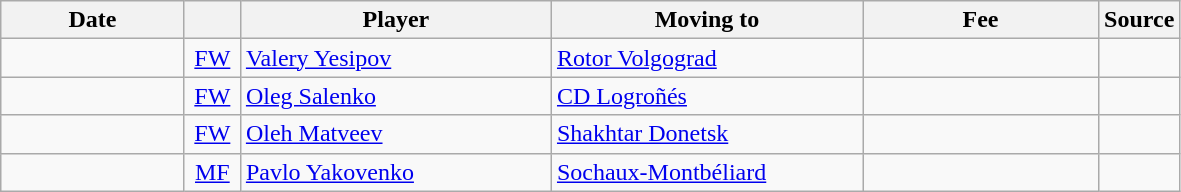<table class="wikitable sortable">
<tr>
<th style="width:115px;">Date</th>
<th style="width:30px;"></th>
<th style="width:200px;">Player</th>
<th style="width:200px;">Moving to</th>
<th style="width:150px;" class="unsortable">Fee</th>
<th style="width:20px;">Source</th>
</tr>
<tr>
<td></td>
<td style="text-align:center"><a href='#'>FW</a></td>
<td><a href='#'>Valery Yesipov</a></td>
<td><a href='#'>Rotor Volgograd</a></td>
<td></td>
<td></td>
</tr>
<tr>
<td></td>
<td style="text-align:center"><a href='#'>FW</a></td>
<td><a href='#'>Oleg Salenko</a></td>
<td><a href='#'>CD Logroñés</a></td>
<td></td>
<td></td>
</tr>
<tr>
<td></td>
<td style="text-align:center"><a href='#'>FW</a></td>
<td><a href='#'>Oleh Matveev</a></td>
<td><a href='#'>Shakhtar Donetsk</a></td>
<td></td>
<td></td>
</tr>
<tr>
<td></td>
<td style="text-align:center"><a href='#'>MF</a></td>
<td><a href='#'>Pavlo Yakovenko</a></td>
<td><a href='#'>Sochaux-Montbéliard</a></td>
<td></td>
<td></td>
</tr>
</table>
